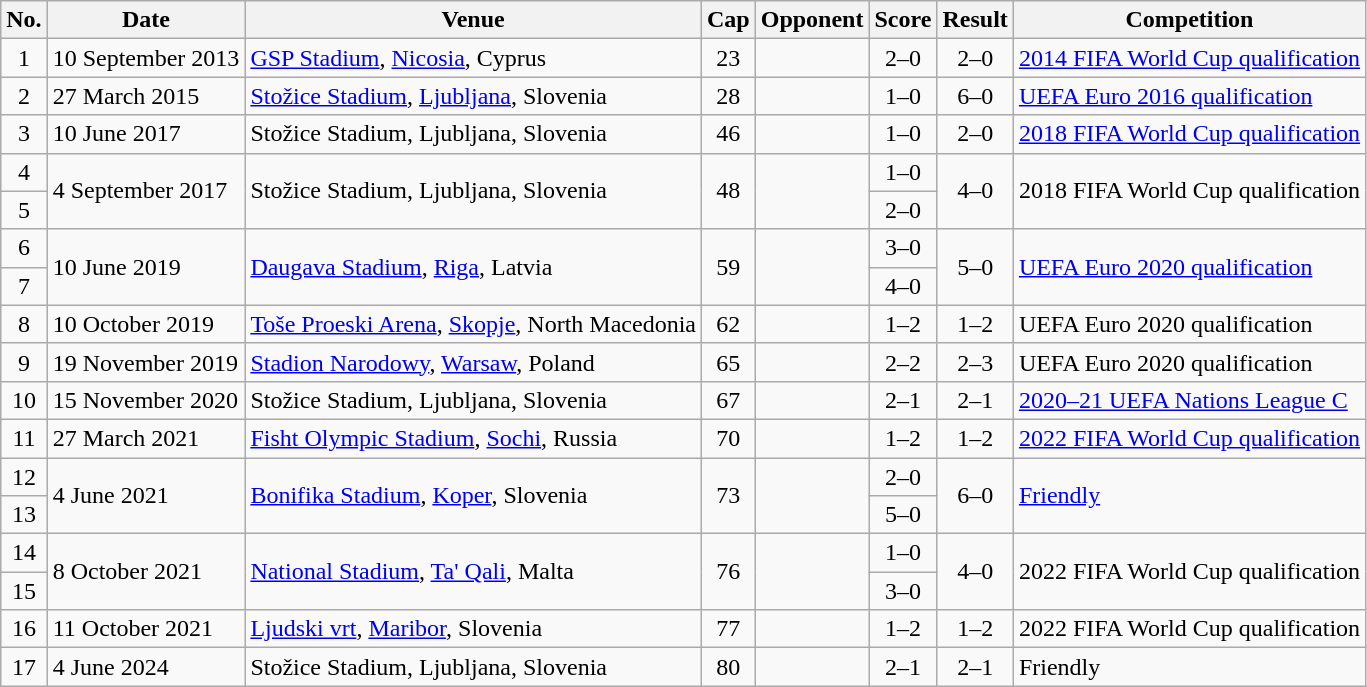<table class="wikitable sortable">
<tr>
<th scope="col">No.</th>
<th scope="col">Date</th>
<th scope="col">Venue</th>
<th scope="col">Cap</th>
<th scope="col">Opponent</th>
<th scope="col">Score</th>
<th scope="col">Result</th>
<th scope="col">Competition</th>
</tr>
<tr>
<td style="text-align:center">1</td>
<td>10 September 2013</td>
<td><a href='#'>GSP Stadium</a>, <a href='#'>Nicosia</a>, Cyprus</td>
<td style="text-align:center">23</td>
<td></td>
<td style="text-align:center">2–0</td>
<td style="text-align:center">2–0</td>
<td><a href='#'>2014 FIFA World Cup qualification</a></td>
</tr>
<tr>
<td style="text-align:center">2</td>
<td>27 March 2015</td>
<td><a href='#'>Stožice Stadium</a>, <a href='#'>Ljubljana</a>, Slovenia</td>
<td style="text-align:center">28</td>
<td></td>
<td style="text-align:center">1–0</td>
<td style="text-align:center">6–0</td>
<td><a href='#'>UEFA Euro 2016 qualification</a></td>
</tr>
<tr>
<td style="text-align:center">3</td>
<td>10 June 2017</td>
<td>Stožice Stadium, Ljubljana, Slovenia</td>
<td style="text-align:center">46</td>
<td></td>
<td style="text-align:center">1–0</td>
<td style="text-align:center">2–0</td>
<td><a href='#'>2018 FIFA World Cup qualification</a></td>
</tr>
<tr>
<td style="text-align:center">4</td>
<td rowspan="2">4 September 2017</td>
<td rowspan=2>Stožice Stadium, Ljubljana, Slovenia</td>
<td rowspan="2" style="text-align:center">48</td>
<td rowspan="2"></td>
<td style="text-align:center">1–0</td>
<td rowspan="2" style="text-align:center">4–0</td>
<td rowspan="2">2018 FIFA World Cup qualification</td>
</tr>
<tr>
<td style="text-align:center">5</td>
<td style="text-align:center">2–0</td>
</tr>
<tr>
<td style="text-align:center">6</td>
<td rowspan="2">10 June 2019</td>
<td rowspan="2"><a href='#'>Daugava Stadium</a>, <a href='#'>Riga</a>, Latvia</td>
<td rowspan="2" style="text-align:center">59</td>
<td rowspan="2"></td>
<td style="text-align:center">3–0</td>
<td rowspan="2" style="text-align:center">5–0</td>
<td rowspan="2"><a href='#'>UEFA Euro 2020 qualification</a></td>
</tr>
<tr>
<td style="text-align:center">7</td>
<td style="text-align:center">4–0</td>
</tr>
<tr>
<td style="text-align:center">8</td>
<td>10 October 2019</td>
<td><a href='#'>Toše Proeski Arena</a>, <a href='#'>Skopje</a>, North Macedonia</td>
<td style="text-align:center">62</td>
<td></td>
<td style="text-align:center">1–2</td>
<td style="text-align:center">1–2</td>
<td>UEFA Euro 2020 qualification</td>
</tr>
<tr>
<td style="text-align:center">9</td>
<td>19 November 2019</td>
<td><a href='#'>Stadion Narodowy</a>, <a href='#'>Warsaw</a>, Poland</td>
<td style="text-align:center">65</td>
<td></td>
<td style="text-align:center">2–2</td>
<td style="text-align:center">2–3</td>
<td>UEFA Euro 2020 qualification</td>
</tr>
<tr>
<td style="text-align:center">10</td>
<td>15 November 2020</td>
<td>Stožice Stadium, Ljubljana, Slovenia</td>
<td style="text-align:center">67</td>
<td></td>
<td style="text-align:center">2–1</td>
<td style="text-align:center">2–1</td>
<td><a href='#'>2020–21 UEFA Nations League C</a></td>
</tr>
<tr>
<td style="text-align:center">11</td>
<td>27 March 2021</td>
<td><a href='#'>Fisht Olympic Stadium</a>, <a href='#'>Sochi</a>, Russia</td>
<td style="text-align:center">70</td>
<td></td>
<td style="text-align:center">1–2</td>
<td style="text-align:center">1–2</td>
<td><a href='#'>2022 FIFA World Cup qualification</a></td>
</tr>
<tr>
<td style="text-align:center">12</td>
<td rowspan="2">4 June 2021</td>
<td rowspan="2"><a href='#'>Bonifika Stadium</a>, <a href='#'>Koper</a>, Slovenia</td>
<td rowspan="2" style="text-align:center">73</td>
<td rowspan="2"></td>
<td style="text-align:center">2–0</td>
<td rowspan="2" style="text-align:center">6–0</td>
<td rowspan="2"><a href='#'>Friendly</a></td>
</tr>
<tr>
<td style="text-align:center">13</td>
<td style="text-align:center">5–0</td>
</tr>
<tr>
<td style="text-align:center">14</td>
<td rowspan="2">8 October 2021</td>
<td rowspan="2"><a href='#'>National Stadium</a>, <a href='#'>Ta' Qali</a>, Malta</td>
<td rowspan="2" style="text-align:center">76</td>
<td rowspan="2"></td>
<td style="text-align:center">1–0</td>
<td rowspan="2" style="text-align:center">4–0</td>
<td rowspan="2">2022 FIFA World Cup qualification</td>
</tr>
<tr>
<td style="text-align:center">15</td>
<td style="text-align:center">3–0</td>
</tr>
<tr>
<td style="text-align:center">16</td>
<td>11 October 2021</td>
<td><a href='#'>Ljudski vrt</a>, <a href='#'>Maribor</a>, Slovenia</td>
<td style="text-align:center">77</td>
<td></td>
<td style="text-align:center">1–2</td>
<td style="text-align:center">1–2</td>
<td>2022 FIFA World Cup qualification</td>
</tr>
<tr>
<td style="text-align:center">17</td>
<td>4 June 2024</td>
<td>Stožice Stadium, Ljubljana, Slovenia</td>
<td style="text-align:center">80</td>
<td></td>
<td style="text-align:center">2–1</td>
<td style="text-align:center">2–1</td>
<td>Friendly</td>
</tr>
</table>
